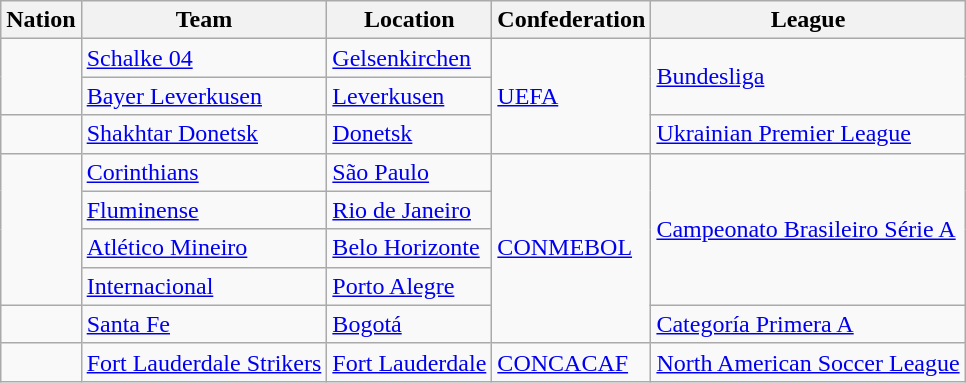<table class="wikitable sortable">
<tr>
<th>Nation</th>
<th>Team</th>
<th>Location</th>
<th>Confederation</th>
<th>League</th>
</tr>
<tr>
<td rowspan="2"></td>
<td><a href='#'>Schalke 04</a></td>
<td><a href='#'>Gelsenkirchen</a></td>
<td rowspan="3"><a href='#'>UEFA</a></td>
<td rowspan="2"><a href='#'>Bundesliga</a></td>
</tr>
<tr>
<td><a href='#'>Bayer Leverkusen</a></td>
<td><a href='#'>Leverkusen</a></td>
</tr>
<tr>
<td></td>
<td><a href='#'>Shakhtar Donetsk</a></td>
<td><a href='#'>Donetsk</a></td>
<td><a href='#'>Ukrainian Premier League</a></td>
</tr>
<tr>
<td rowspan="4"></td>
<td><a href='#'>Corinthians</a></td>
<td><a href='#'>São Paulo</a></td>
<td rowspan="5"><a href='#'>CONMEBOL</a></td>
<td rowspan="4"><a href='#'>Campeonato Brasileiro Série A</a></td>
</tr>
<tr>
<td><a href='#'>Fluminense</a></td>
<td><a href='#'>Rio de Janeiro</a></td>
</tr>
<tr>
<td><a href='#'>Atlético Mineiro</a></td>
<td><a href='#'>Belo Horizonte</a></td>
</tr>
<tr>
<td><a href='#'>Internacional</a></td>
<td><a href='#'>Porto Alegre</a></td>
</tr>
<tr>
<td></td>
<td><a href='#'>Santa Fe</a></td>
<td><a href='#'>Bogotá</a></td>
<td><a href='#'>Categoría Primera A</a></td>
</tr>
<tr>
<td></td>
<td><a href='#'>Fort Lauderdale Strikers</a></td>
<td><a href='#'>Fort Lauderdale</a></td>
<td><a href='#'>CONCACAF</a></td>
<td><a href='#'>North American Soccer League</a></td>
</tr>
</table>
